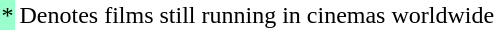<table class="wikidiv">
<tr>
<td style="text-align:center; background:#9fc;">*</td>
<td>Denotes films still running in cinemas worldwide</td>
</tr>
</table>
